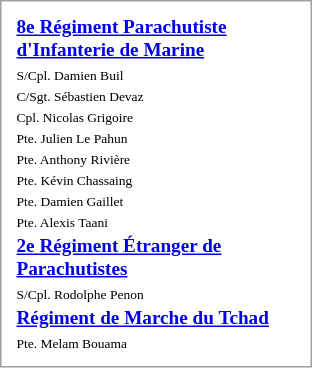<table style="float:right; margin:1em; width:13em; border:1px solid #a0a0a0; padding:7px; bg-color=yellow; text-align:left;">
<tr style="text-align:left; font-size:80%;">
<td><strong><a href='#'>8e Régiment Parachutiste d'Infanterie de Marine</a></strong></td>
</tr>
<tr style="text-align:left; font-size:xx-small;">
<td>S/Cpl. Damien Buil</td>
</tr>
<tr style="text-align:left; font-size:xx-small;">
<td>C/Sgt. Sébastien Devaz</td>
</tr>
<tr style="text-align:left; font-size:xx-small;">
<td>Cpl. Nicolas Grigoire</td>
</tr>
<tr style="text-align:left; font-size:xx-small;">
<td>Pte. Julien Le Pahun</td>
</tr>
<tr style="text-align:left; font-size:xx-small;">
<td>Pte. Anthony Rivière</td>
</tr>
<tr style="text-align:left; font-size:xx-small;">
<td>Pte. Kévin Chassaing</td>
</tr>
<tr style="text-align:left; font-size:xx-small;">
<td>Pte. Damien Gaillet</td>
</tr>
<tr style="text-align:left; font-size:xx-small;">
<td>Pte. Alexis Taani</td>
</tr>
<tr style="text-align:left; font-size:80%;">
<td><strong><a href='#'>2e Régiment Étranger de Parachutistes</a></strong></td>
</tr>
<tr style="text-align:left; font-size:xx-small;">
<td>S/Cpl. Rodolphe Penon</td>
</tr>
<tr style="text-align:left; font-size:80%;">
<td><strong><a href='#'>Régiment de Marche du Tchad</a></strong></td>
</tr>
<tr style="text-align:left; font-size:xx-small;">
<td>Pte. Melam Bouama</td>
</tr>
</table>
